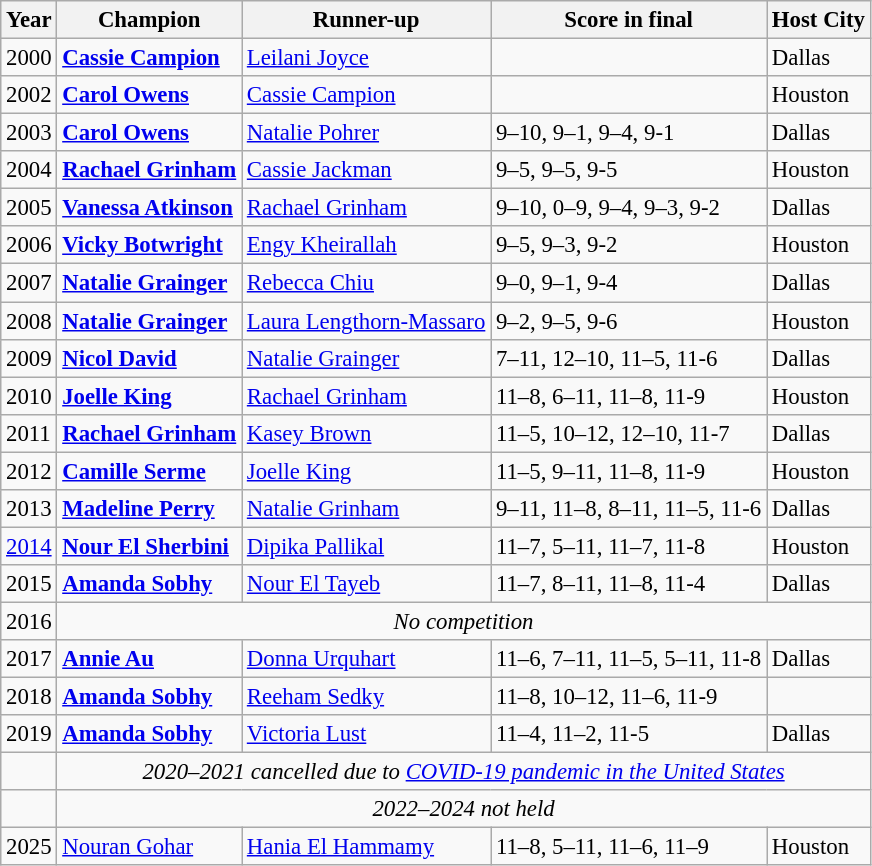<table class="wikitable" style="font-size: 95%;">
<tr>
<th>Year</th>
<th>Champion</th>
<th>Runner-up</th>
<th>Score in final</th>
<th>Host City</th>
</tr>
<tr>
<td>2000</td>
<td> <strong><a href='#'>Cassie Campion</a></strong></td>
<td> <a href='#'>Leilani Joyce</a></td>
<td></td>
<td>Dallas</td>
</tr>
<tr>
<td>2002</td>
<td> <strong><a href='#'>Carol Owens</a></strong></td>
<td> <a href='#'>Cassie Campion</a></td>
<td></td>
<td>Houston</td>
</tr>
<tr>
<td>2003</td>
<td> <strong><a href='#'>Carol Owens</a></strong></td>
<td> <a href='#'>Natalie Pohrer</a></td>
<td>9–10, 9–1, 9–4, 9-1</td>
<td>Dallas</td>
</tr>
<tr>
<td>2004</td>
<td> <strong><a href='#'>Rachael Grinham</a></strong></td>
<td> <a href='#'>Cassie Jackman</a></td>
<td>9–5, 9–5, 9-5</td>
<td>Houston</td>
</tr>
<tr>
<td>2005</td>
<td> <strong><a href='#'>Vanessa Atkinson</a></strong></td>
<td> <a href='#'>Rachael Grinham</a></td>
<td>9–10, 0–9, 9–4, 9–3, 9-2</td>
<td>Dallas</td>
</tr>
<tr>
<td>2006</td>
<td> <strong><a href='#'>Vicky Botwright</a></strong></td>
<td> <a href='#'>Engy Kheirallah</a></td>
<td>9–5, 9–3, 9-2</td>
<td>Houston</td>
</tr>
<tr>
<td>2007</td>
<td> <strong><a href='#'>Natalie Grainger</a></strong></td>
<td> <a href='#'>Rebecca Chiu</a></td>
<td>9–0, 9–1, 9-4</td>
<td>Dallas</td>
</tr>
<tr>
<td>2008</td>
<td> <strong><a href='#'>Natalie Grainger</a></strong></td>
<td> <a href='#'>Laura Lengthorn-Massaro</a></td>
<td>9–2, 9–5, 9-6</td>
<td>Houston</td>
</tr>
<tr>
<td>2009</td>
<td> <strong><a href='#'>Nicol David</a></strong></td>
<td> <a href='#'>Natalie Grainger</a></td>
<td>7–11, 12–10, 11–5, 11-6</td>
<td>Dallas</td>
</tr>
<tr>
<td>2010</td>
<td> <strong><a href='#'>Joelle King</a></strong></td>
<td> <a href='#'>Rachael Grinham</a></td>
<td>11–8, 6–11, 11–8, 11-9</td>
<td>Houston</td>
</tr>
<tr>
<td>2011</td>
<td> <strong><a href='#'>Rachael Grinham</a></strong></td>
<td> <a href='#'>Kasey Brown</a></td>
<td>11–5, 10–12, 12–10, 11-7</td>
<td>Dallas</td>
</tr>
<tr>
<td>2012</td>
<td> <strong><a href='#'>Camille Serme</a></strong></td>
<td> <a href='#'>Joelle King</a></td>
<td>11–5, 9–11, 11–8, 11-9</td>
<td>Houston</td>
</tr>
<tr>
<td>2013</td>
<td> <strong><a href='#'>Madeline Perry</a></strong></td>
<td> <a href='#'>Natalie Grinham</a></td>
<td>9–11, 11–8, 8–11, 11–5, 11-6</td>
<td>Dallas</td>
</tr>
<tr>
<td><a href='#'>2014</a></td>
<td> <strong><a href='#'>Nour El Sherbini</a></strong></td>
<td> <a href='#'>Dipika Pallikal</a></td>
<td>11–7, 5–11, 11–7, 11-8</td>
<td>Houston</td>
</tr>
<tr>
<td>2015</td>
<td> <strong><a href='#'>Amanda Sobhy</a></strong></td>
<td> <a href='#'>Nour El Tayeb</a></td>
<td>11–7, 8–11, 11–8, 11-4</td>
<td>Dallas</td>
</tr>
<tr>
<td>2016</td>
<td rowspan=1 colspan=4 align="center"><em>No competition</em></td>
</tr>
<tr>
<td>2017</td>
<td> <strong><a href='#'>Annie Au</a></strong></td>
<td> <a href='#'>Donna Urquhart</a></td>
<td>11–6, 7–11, 11–5, 5–11, 11-8</td>
<td>Dallas</td>
</tr>
<tr>
<td>2018</td>
<td> <strong><a href='#'>Amanda Sobhy</a></strong></td>
<td> <a href='#'>Reeham Sedky</a></td>
<td>11–8, 10–12, 11–6, 11-9</td>
</tr>
<tr>
<td>2019</td>
<td> <strong><a href='#'>Amanda Sobhy</a></strong></td>
<td> <a href='#'>Victoria Lust</a></td>
<td>11–4, 11–2, 11-5</td>
<td>Dallas</td>
</tr>
<tr>
<td></td>
<td rowspan=1 colspan=4 align="center"><em>2020–2021 cancelled due to <a href='#'>COVID-19 pandemic in the United States</a></em></td>
</tr>
<tr>
<td></td>
<td rowspan=1 colspan=4 align="center"><em>2022–2024 not held</em></td>
</tr>
<tr>
<td>2025</td>
<td> <a href='#'>Nouran Gohar</a></td>
<td> <a href='#'>Hania El Hammamy</a></td>
<td>11–8, 5–11, 11–6, 11–9</td>
<td>Houston</td>
</tr>
</table>
